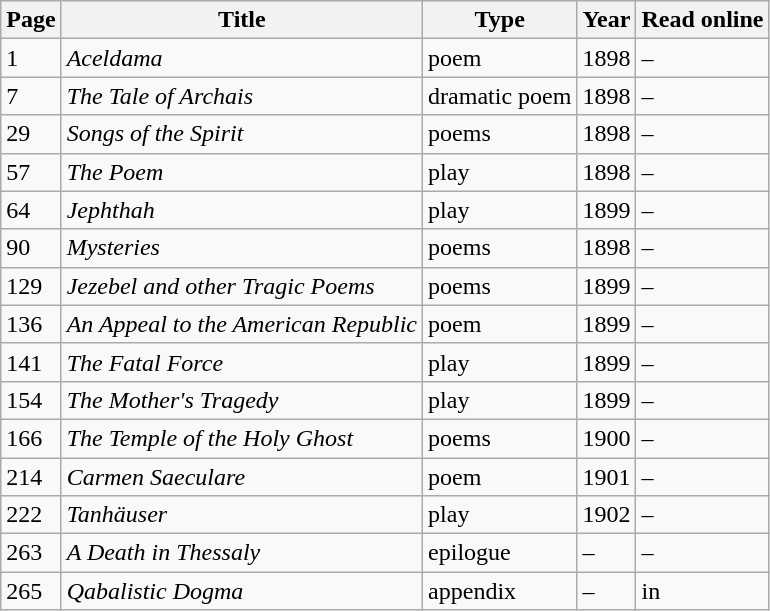<table class="wikitable">
<tr>
<th>Page</th>
<th>Title</th>
<th>Type</th>
<th>Year</th>
<th>Read online</th>
</tr>
<tr>
<td>1</td>
<td><em>Aceldama</em></td>
<td>poem</td>
<td>1898</td>
<td>–</td>
</tr>
<tr>
<td>7</td>
<td><em>The Tale of Archais</em></td>
<td>dramatic poem</td>
<td>1898</td>
<td>–</td>
</tr>
<tr>
<td>29</td>
<td><em>Songs of the Spirit</em></td>
<td>poems</td>
<td>1898</td>
<td>–</td>
</tr>
<tr>
<td>57</td>
<td><em>The Poem</em></td>
<td>play</td>
<td>1898</td>
<td>–</td>
</tr>
<tr>
<td>64</td>
<td><em>Jephthah</em></td>
<td>play</td>
<td>1899</td>
<td>–</td>
</tr>
<tr>
<td>90</td>
<td><em>Mysteries</em></td>
<td>poems</td>
<td>1898</td>
<td>–</td>
</tr>
<tr>
<td>129</td>
<td><em>Jezebel and other Tragic Poems</em></td>
<td>poems</td>
<td>1899</td>
<td>–</td>
</tr>
<tr>
<td>136</td>
<td><em>An Appeal to the American Republic</em></td>
<td>poem</td>
<td>1899</td>
<td>–</td>
</tr>
<tr>
<td>141</td>
<td><em>The Fatal Force</em></td>
<td>play</td>
<td>1899</td>
<td>–</td>
</tr>
<tr>
<td>154</td>
<td><em>The Mother's Tragedy</em></td>
<td>play</td>
<td>1899</td>
<td>–</td>
</tr>
<tr>
<td>166</td>
<td><em>The Temple of the Holy Ghost</em></td>
<td>poems</td>
<td>1900</td>
<td>–</td>
</tr>
<tr>
<td>214</td>
<td><em>Carmen Saeculare</em></td>
<td>poem</td>
<td>1901</td>
<td>–</td>
</tr>
<tr>
<td>222</td>
<td><em>Tanhäuser</em></td>
<td>play</td>
<td>1902</td>
<td>–</td>
</tr>
<tr>
<td>263</td>
<td><em>A Death in Thessaly</em></td>
<td>epilogue</td>
<td>–</td>
<td>–</td>
</tr>
<tr>
<td>265</td>
<td><em>Qabalistic Dogma</em></td>
<td>appendix</td>
<td>–</td>
<td>in </td>
</tr>
</table>
